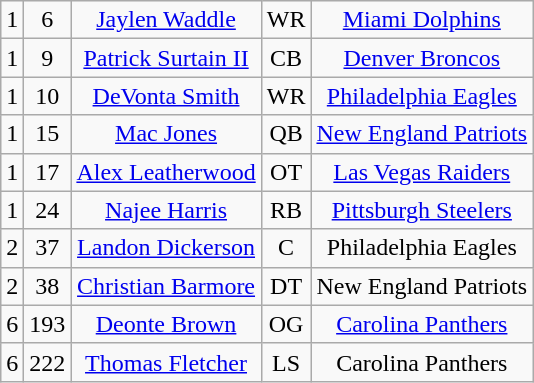<table class="wikitable" style="text-align:center">
<tr>
<td>1</td>
<td>6</td>
<td><a href='#'>Jaylen Waddle</a></td>
<td>WR</td>
<td><a href='#'>Miami Dolphins</a></td>
</tr>
<tr>
<td>1</td>
<td>9</td>
<td><a href='#'>Patrick Surtain II</a></td>
<td>CB</td>
<td><a href='#'>Denver Broncos</a></td>
</tr>
<tr>
<td>1</td>
<td>10</td>
<td><a href='#'>DeVonta Smith</a></td>
<td>WR</td>
<td><a href='#'>Philadelphia Eagles</a></td>
</tr>
<tr>
<td>1</td>
<td>15</td>
<td><a href='#'>Mac Jones</a></td>
<td>QB</td>
<td><a href='#'>New England Patriots</a></td>
</tr>
<tr>
<td>1</td>
<td>17</td>
<td><a href='#'>Alex Leatherwood</a></td>
<td>OT</td>
<td><a href='#'>Las Vegas Raiders</a></td>
</tr>
<tr>
<td>1</td>
<td>24</td>
<td><a href='#'>Najee Harris</a></td>
<td>RB</td>
<td><a href='#'>Pittsburgh Steelers</a></td>
</tr>
<tr>
<td>2</td>
<td>37</td>
<td><a href='#'>Landon Dickerson</a></td>
<td>C</td>
<td>Philadelphia Eagles</td>
</tr>
<tr>
<td>2</td>
<td>38</td>
<td><a href='#'>Christian Barmore</a></td>
<td>DT</td>
<td>New England Patriots</td>
</tr>
<tr>
<td>6</td>
<td>193</td>
<td><a href='#'>Deonte Brown</a></td>
<td>OG</td>
<td><a href='#'>Carolina Panthers</a></td>
</tr>
<tr>
<td>6</td>
<td>222</td>
<td><a href='#'>Thomas Fletcher</a></td>
<td>LS</td>
<td>Carolina Panthers</td>
</tr>
</table>
